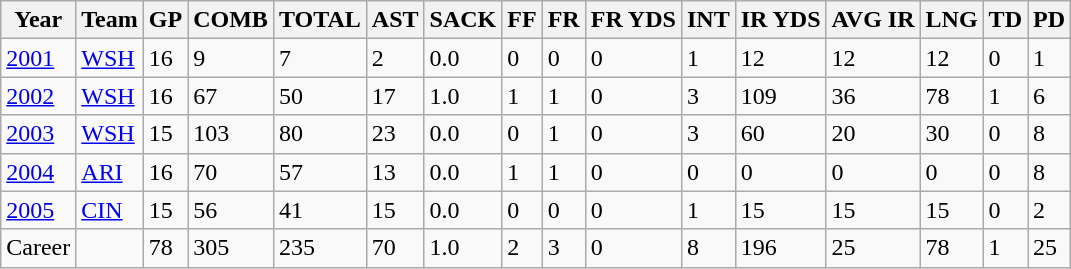<table class="wikitable">
<tr>
<th>Year</th>
<th>Team</th>
<th>GP</th>
<th>COMB</th>
<th>TOTAL</th>
<th>AST</th>
<th>SACK</th>
<th>FF</th>
<th>FR</th>
<th>FR YDS</th>
<th>INT</th>
<th>IR YDS</th>
<th>AVG IR</th>
<th>LNG</th>
<th>TD</th>
<th>PD</th>
</tr>
<tr>
<td><a href='#'>2001</a></td>
<td><a href='#'>WSH</a></td>
<td>16</td>
<td>9</td>
<td>7</td>
<td>2</td>
<td>0.0</td>
<td>0</td>
<td>0</td>
<td>0</td>
<td>1</td>
<td>12</td>
<td>12</td>
<td>12</td>
<td>0</td>
<td>1</td>
</tr>
<tr>
<td><a href='#'>2002</a></td>
<td><a href='#'>WSH</a></td>
<td>16</td>
<td>67</td>
<td>50</td>
<td>17</td>
<td>1.0</td>
<td>1</td>
<td>1</td>
<td>0</td>
<td>3</td>
<td>109</td>
<td>36</td>
<td>78</td>
<td>1</td>
<td>6</td>
</tr>
<tr>
<td><a href='#'>2003</a></td>
<td><a href='#'>WSH</a></td>
<td>15</td>
<td>103</td>
<td>80</td>
<td>23</td>
<td>0.0</td>
<td>0</td>
<td>1</td>
<td>0</td>
<td>3</td>
<td>60</td>
<td>20</td>
<td>30</td>
<td>0</td>
<td>8</td>
</tr>
<tr>
<td><a href='#'>2004</a></td>
<td><a href='#'>ARI</a></td>
<td>16</td>
<td>70</td>
<td>57</td>
<td>13</td>
<td>0.0</td>
<td>1</td>
<td>1</td>
<td>0</td>
<td>0</td>
<td>0</td>
<td>0</td>
<td>0</td>
<td>0</td>
<td>8</td>
</tr>
<tr>
<td><a href='#'>2005</a></td>
<td><a href='#'>CIN</a></td>
<td>15</td>
<td>56</td>
<td>41</td>
<td>15</td>
<td>0.0</td>
<td>0</td>
<td>0</td>
<td>0</td>
<td>1</td>
<td>15</td>
<td>15</td>
<td>15</td>
<td>0</td>
<td>2</td>
</tr>
<tr>
<td>Career</td>
<td></td>
<td>78</td>
<td>305</td>
<td>235</td>
<td>70</td>
<td>1.0</td>
<td>2</td>
<td>3</td>
<td>0</td>
<td>8</td>
<td>196</td>
<td>25</td>
<td>78</td>
<td>1</td>
<td>25</td>
</tr>
</table>
